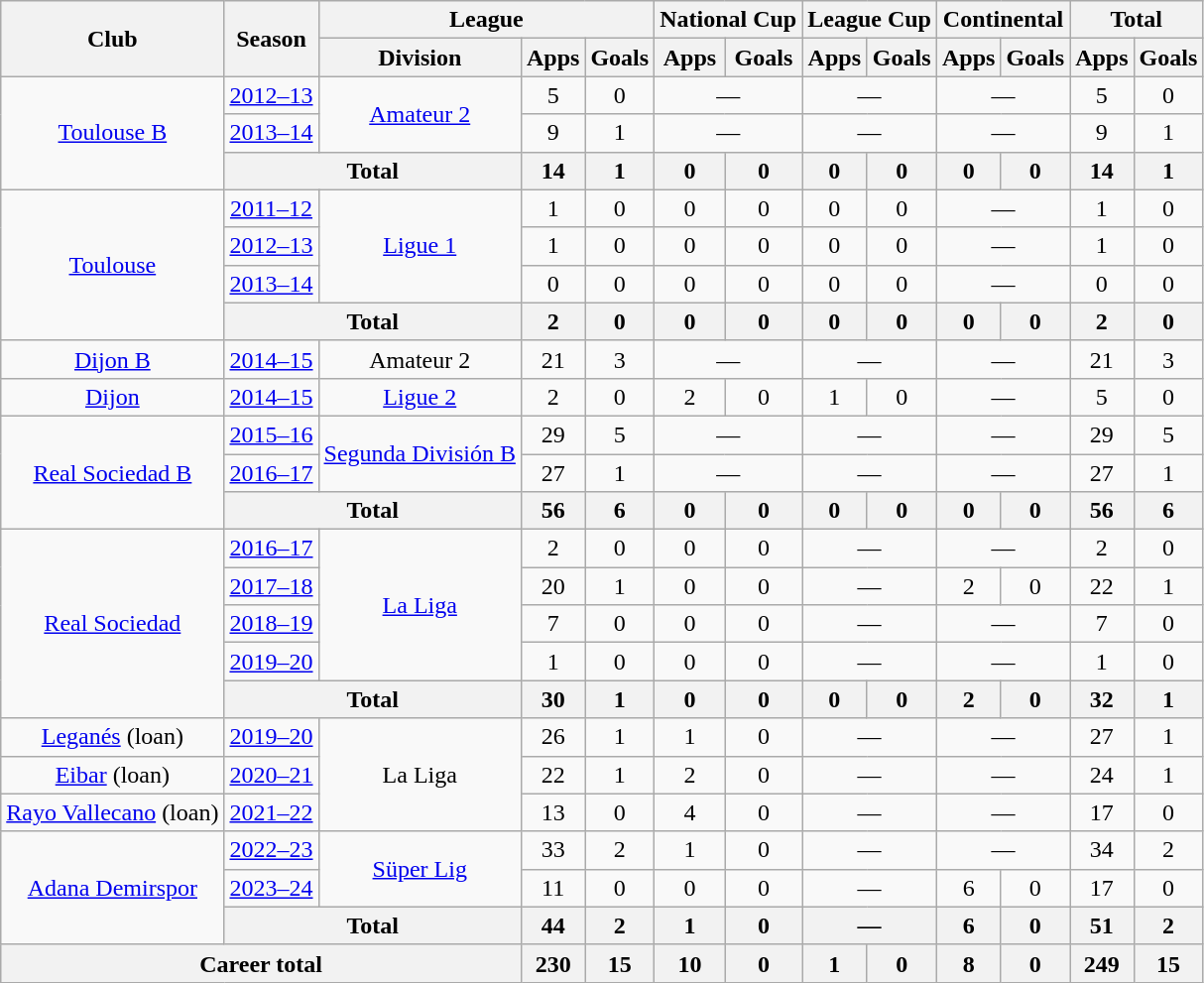<table class="wikitable" style="text-align:center">
<tr>
<th rowspan="2">Club</th>
<th rowspan="2">Season</th>
<th colspan="3">League</th>
<th colspan="2">National Cup</th>
<th colspan="2">League Cup</th>
<th colspan="2">Continental</th>
<th colspan="2">Total</th>
</tr>
<tr>
<th>Division</th>
<th>Apps</th>
<th>Goals</th>
<th>Apps</th>
<th>Goals</th>
<th>Apps</th>
<th>Goals</th>
<th>Apps</th>
<th>Goals</th>
<th>Apps</th>
<th>Goals</th>
</tr>
<tr>
<td rowspan="3"><a href='#'>Toulouse B</a></td>
<td><a href='#'>2012–13</a></td>
<td rowspan="2"><a href='#'>Amateur 2</a></td>
<td>5</td>
<td>0</td>
<td colspan="2">—</td>
<td colspan="2">—</td>
<td colspan="2">—</td>
<td>5</td>
<td>0</td>
</tr>
<tr>
<td><a href='#'>2013–14</a></td>
<td>9</td>
<td>1</td>
<td colspan="2">—</td>
<td colspan="2">—</td>
<td colspan="2">—</td>
<td>9</td>
<td>1</td>
</tr>
<tr>
<th colspan="2">Total</th>
<th>14</th>
<th>1</th>
<th>0</th>
<th>0</th>
<th>0</th>
<th>0</th>
<th>0</th>
<th>0</th>
<th>14</th>
<th>1</th>
</tr>
<tr>
<td rowspan="4"><a href='#'>Toulouse</a></td>
<td><a href='#'>2011–12</a></td>
<td rowspan="3"><a href='#'>Ligue 1</a></td>
<td>1</td>
<td>0</td>
<td>0</td>
<td>0</td>
<td>0</td>
<td>0</td>
<td colspan="2">—</td>
<td>1</td>
<td>0</td>
</tr>
<tr>
<td><a href='#'>2012–13</a></td>
<td>1</td>
<td>0</td>
<td>0</td>
<td>0</td>
<td>0</td>
<td>0</td>
<td colspan="2">—</td>
<td>1</td>
<td>0</td>
</tr>
<tr>
<td><a href='#'>2013–14</a></td>
<td>0</td>
<td>0</td>
<td>0</td>
<td>0</td>
<td>0</td>
<td>0</td>
<td colspan="2">—</td>
<td>0</td>
<td>0</td>
</tr>
<tr>
<th colspan="2">Total</th>
<th>2</th>
<th>0</th>
<th>0</th>
<th>0</th>
<th>0</th>
<th>0</th>
<th>0</th>
<th>0</th>
<th>2</th>
<th>0</th>
</tr>
<tr>
<td><a href='#'>Dijon B</a></td>
<td><a href='#'>2014–15</a></td>
<td>Amateur 2</td>
<td>21</td>
<td>3</td>
<td colspan="2">—</td>
<td colspan="2">—</td>
<td colspan="2">—</td>
<td>21</td>
<td>3</td>
</tr>
<tr>
<td><a href='#'>Dijon</a></td>
<td><a href='#'>2014–15</a></td>
<td><a href='#'>Ligue 2</a></td>
<td>2</td>
<td>0</td>
<td>2</td>
<td>0</td>
<td>1</td>
<td>0</td>
<td colspan="2">—</td>
<td>5</td>
<td>0</td>
</tr>
<tr>
<td rowspan="3"><a href='#'>Real Sociedad B</a></td>
<td><a href='#'>2015–16</a></td>
<td rowspan="2"><a href='#'>Segunda División B</a></td>
<td>29</td>
<td>5</td>
<td colspan="2">—</td>
<td colspan="2">—</td>
<td colspan="2">—</td>
<td>29</td>
<td>5</td>
</tr>
<tr>
<td><a href='#'>2016–17</a></td>
<td>27</td>
<td>1</td>
<td colspan="2">—</td>
<td colspan="2">—</td>
<td colspan="2">—</td>
<td>27</td>
<td>1</td>
</tr>
<tr>
<th colspan="2">Total</th>
<th>56</th>
<th>6</th>
<th>0</th>
<th>0</th>
<th>0</th>
<th>0</th>
<th>0</th>
<th>0</th>
<th>56</th>
<th>6</th>
</tr>
<tr>
<td rowspan="5"><a href='#'>Real Sociedad</a></td>
<td><a href='#'>2016–17</a></td>
<td rowspan="4"><a href='#'>La Liga</a></td>
<td>2</td>
<td>0</td>
<td>0</td>
<td>0</td>
<td colspan="2">—</td>
<td colspan="2">—</td>
<td>2</td>
<td>0</td>
</tr>
<tr>
<td><a href='#'>2017–18</a></td>
<td>20</td>
<td>1</td>
<td>0</td>
<td>0</td>
<td colspan="2">—</td>
<td>2</td>
<td>0</td>
<td>22</td>
<td>1</td>
</tr>
<tr>
<td><a href='#'>2018–19</a></td>
<td>7</td>
<td>0</td>
<td>0</td>
<td>0</td>
<td colspan="2">—</td>
<td colspan="2">—</td>
<td>7</td>
<td>0</td>
</tr>
<tr>
<td><a href='#'>2019–20</a></td>
<td>1</td>
<td>0</td>
<td>0</td>
<td>0</td>
<td colspan="2">—</td>
<td colspan="2">—</td>
<td>1</td>
<td>0</td>
</tr>
<tr>
<th colspan="2">Total</th>
<th>30</th>
<th>1</th>
<th>0</th>
<th>0</th>
<th>0</th>
<th>0</th>
<th>2</th>
<th>0</th>
<th>32</th>
<th>1</th>
</tr>
<tr>
<td><a href='#'>Leganés</a> (loan)</td>
<td><a href='#'>2019–20</a></td>
<td rowspan="3">La Liga</td>
<td>26</td>
<td>1</td>
<td>1</td>
<td>0</td>
<td colspan="2">—</td>
<td colspan="2">—</td>
<td>27</td>
<td>1</td>
</tr>
<tr>
<td><a href='#'>Eibar</a> (loan)</td>
<td><a href='#'>2020–21</a></td>
<td>22</td>
<td>1</td>
<td>2</td>
<td>0</td>
<td colspan="2">—</td>
<td colspan="2">—</td>
<td>24</td>
<td>1</td>
</tr>
<tr>
<td><a href='#'>Rayo Vallecano</a> (loan)</td>
<td><a href='#'>2021–22</a></td>
<td>13</td>
<td>0</td>
<td>4</td>
<td>0</td>
<td colspan="2">—</td>
<td colspan="2">—</td>
<td>17</td>
<td>0</td>
</tr>
<tr>
<td rowspan="3"><a href='#'>Adana Demirspor</a></td>
<td><a href='#'>2022–23</a></td>
<td rowspan="2"><a href='#'>Süper Lig</a></td>
<td>33</td>
<td>2</td>
<td>1</td>
<td>0</td>
<td colspan="2">—</td>
<td colspan="2">—</td>
<td>34</td>
<td>2</td>
</tr>
<tr>
<td><a href='#'>2023–24</a></td>
<td>11</td>
<td>0</td>
<td>0</td>
<td>0</td>
<td colspan="2">—</td>
<td>6</td>
<td>0</td>
<td>17</td>
<td>0</td>
</tr>
<tr>
<th colspan="2">Total</th>
<th>44</th>
<th>2</th>
<th>1</th>
<th>0</th>
<th colspan="2">—</th>
<th>6</th>
<th>0</th>
<th>51</th>
<th>2</th>
</tr>
<tr>
<th colspan="3">Career total</th>
<th>230</th>
<th>15</th>
<th>10</th>
<th>0</th>
<th>1</th>
<th>0</th>
<th>8</th>
<th>0</th>
<th>249</th>
<th>15</th>
</tr>
</table>
